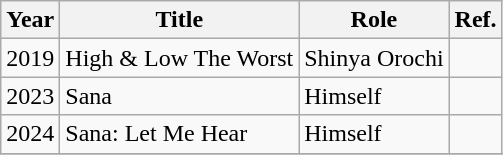<table class="wikitable">
<tr>
<th>Year</th>
<th>Title</th>
<th>Role</th>
<th>Ref.</th>
</tr>
<tr>
<td>2019</td>
<td>High & Low The Worst</td>
<td>Shinya Orochi</td>
<td></td>
</tr>
<tr>
<td>2023</td>
<td>Sana</td>
<td>Himself</td>
<td></td>
</tr>
<tr>
<td>2024</td>
<td>Sana: Let Me Hear</td>
<td>Himself</td>
<td></td>
</tr>
<tr>
</tr>
</table>
